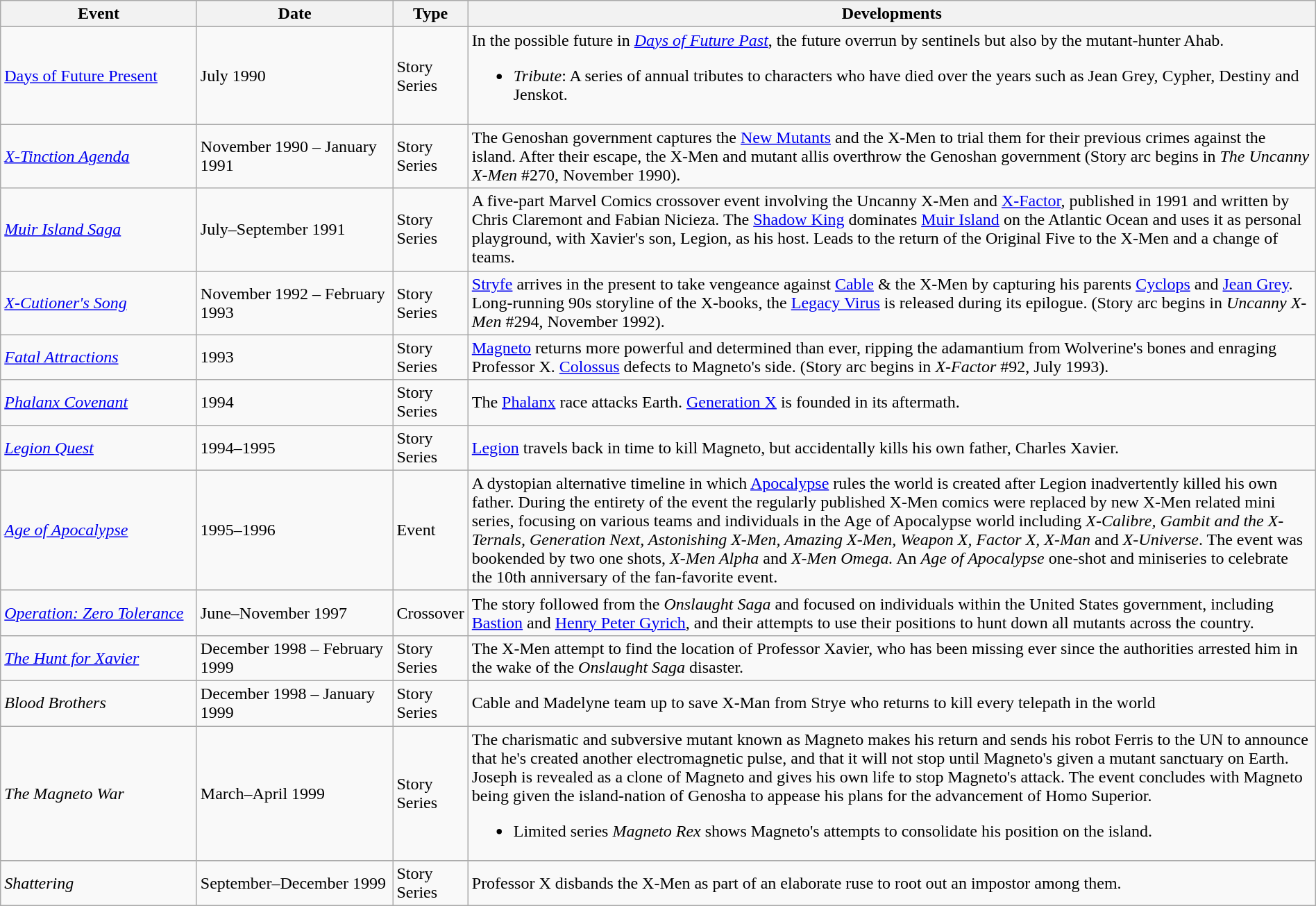<table class="wikitable" style="width:100%;">
<tr>
<th width=15%>Event</th>
<th width=15%>Date</th>
<th width=5%>Type</th>
<th width=70%>Developments</th>
</tr>
<tr>
<td><a href='#'>Days of Future Present</a></td>
<td>July 1990</td>
<td>Story Series</td>
<td>In the possible future in <em><a href='#'>Days of Future Past</a></em>, the future overrun by sentinels but also by the mutant-hunter Ahab.<br><ul><li><em>Tribute</em>: A series of annual tributes to characters who have died over the years such as Jean Grey, Cypher, Destiny and Jenskot.</li></ul></td>
</tr>
<tr>
<td><em><a href='#'>X-Tinction Agenda</a></em></td>
<td>November 1990 – January 1991</td>
<td>Story Series</td>
<td>The Genoshan government captures the <a href='#'>New Mutants</a> and the X-Men to trial them for their previous crimes against the island. After their escape, the X-Men and mutant allis overthrow the Genoshan government (Story arc begins in <em>The Uncanny X-Men</em> #270, November 1990).</td>
</tr>
<tr>
<td><em><a href='#'>Muir Island Saga</a></em></td>
<td>July–September 1991</td>
<td>Story Series</td>
<td>A five-part Marvel Comics crossover event involving the Uncanny X-Men and <a href='#'>X-Factor</a>, published in 1991 and written by Chris Claremont and Fabian Nicieza. The <a href='#'>Shadow King</a> dominates <a href='#'>Muir Island</a> on the Atlantic Ocean and uses it as personal playground, with Xavier's son, Legion, as his host. Leads to the return of the Original Five to the X-Men and a change of teams.</td>
</tr>
<tr>
<td><em><a href='#'>X-Cutioner's Song</a></em></td>
<td>November 1992 – February 1993</td>
<td>Story Series</td>
<td><a href='#'>Stryfe</a> arrives in the present to take vengeance against <a href='#'>Cable</a> & the X-Men by capturing his parents <a href='#'>Cyclops</a> and <a href='#'>Jean Grey</a>. Long-running 90s storyline of the X-books, the <a href='#'>Legacy Virus</a> is released during its epilogue. (Story arc begins in <em>Uncanny X-Men</em> #294, November 1992).</td>
</tr>
<tr>
<td><em><a href='#'>Fatal Attractions</a></em></td>
<td>1993</td>
<td>Story Series</td>
<td><a href='#'>Magneto</a> returns more powerful and determined than ever, ripping the adamantium from Wolverine's bones and enraging Professor X. <a href='#'>Colossus</a> defects to Magneto's side. (Story arc begins in <em>X-Factor</em> #92, July 1993).</td>
</tr>
<tr>
<td><em><a href='#'>Phalanx Covenant</a></em></td>
<td>1994</td>
<td>Story Series</td>
<td>The <a href='#'>Phalanx</a> race attacks Earth. <a href='#'>Generation X</a> is founded in its aftermath.</td>
</tr>
<tr>
<td><em><a href='#'>Legion Quest</a></em></td>
<td>1994–1995</td>
<td>Story Series</td>
<td><a href='#'>Legion</a> travels back in time to kill Magneto, but accidentally kills his own father, Charles Xavier.</td>
</tr>
<tr>
<td><em><a href='#'>Age of Apocalypse</a></em></td>
<td>1995–1996</td>
<td>Event</td>
<td>A dystopian alternative timeline in which <a href='#'>Apocalypse</a> rules the world is created after Legion inadvertently killed his own father. During the entirety of the event the regularly published X-Men comics were replaced by new X-Men related mini series, focusing on various teams and individuals in the Age of Apocalypse world including <em>X-Calibre, Gambit and the X-Ternals, Generation Next, Astonishing X-Men, Amazing X-Men, Weapon X, Factor X, X-Man</em> and <em>X-Universe</em>. The event was bookended by two one shots, <em>X-Men Alpha</em> and <em>X-Men Omega.</em> An <em>Age of Apocalypse</em> one-shot and miniseries to celebrate the 10th anniversary of the fan-favorite event.</td>
</tr>
<tr>
<td><em><a href='#'>Operation: Zero Tolerance</a></em></td>
<td>June–November 1997</td>
<td>Crossover</td>
<td>The story followed from the <em>Onslaught Saga</em> and focused on individuals within the United States government, including <a href='#'>Bastion</a> and <a href='#'>Henry Peter Gyrich</a>, and their attempts to use their positions to hunt down all mutants across the country.</td>
</tr>
<tr>
<td><em><a href='#'>The Hunt for Xavier</a></em></td>
<td>December 1998 – February 1999</td>
<td>Story Series</td>
<td>The X-Men attempt to find the location of Professor Xavier, who has been missing ever since the authorities arrested him in the wake of the <em>Onslaught Saga</em> disaster.</td>
</tr>
<tr>
<td><em>Blood Brothers</em></td>
<td>December 1998 – January 1999</td>
<td>Story Series</td>
<td>Cable and Madelyne team up to save X-Man from Strye who returns to kill every telepath in the world</td>
</tr>
<tr>
<td><em>The Magneto War</em></td>
<td>March–April 1999</td>
<td>Story Series</td>
<td>The charismatic and subversive mutant known as Magneto makes his return and sends his robot Ferris to the UN to announce that he's created another electromagnetic pulse, and that it will not stop until Magneto's given a mutant sanctuary on Earth. Joseph is revealed as a clone of Magneto and gives his own life to stop Magneto's attack. The event concludes with Magneto being given the island-nation of Genosha to appease his plans for the advancement of Homo Superior.<br><ul><li>Limited series <em>Magneto Rex</em> shows Magneto's attempts to consolidate his position on the island.</li></ul></td>
</tr>
<tr>
<td><em>Shattering</em></td>
<td>September–December 1999</td>
<td>Story Series</td>
<td>Professor X disbands the X-Men as part of an elaborate ruse to root out an impostor among them.</td>
</tr>
</table>
